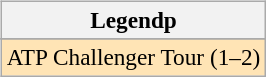<table>
<tr valign=top>
<td><br><table class=wikitable style=font-size:97%>
<tr>
<th>Legendp</th>
</tr>
<tr bgcolor=e5d1cb>
</tr>
<tr bgcolor=moccasin>
<td>ATP Challenger Tour (1–2)</td>
</tr>
</table>
</td>
<td></td>
</tr>
</table>
